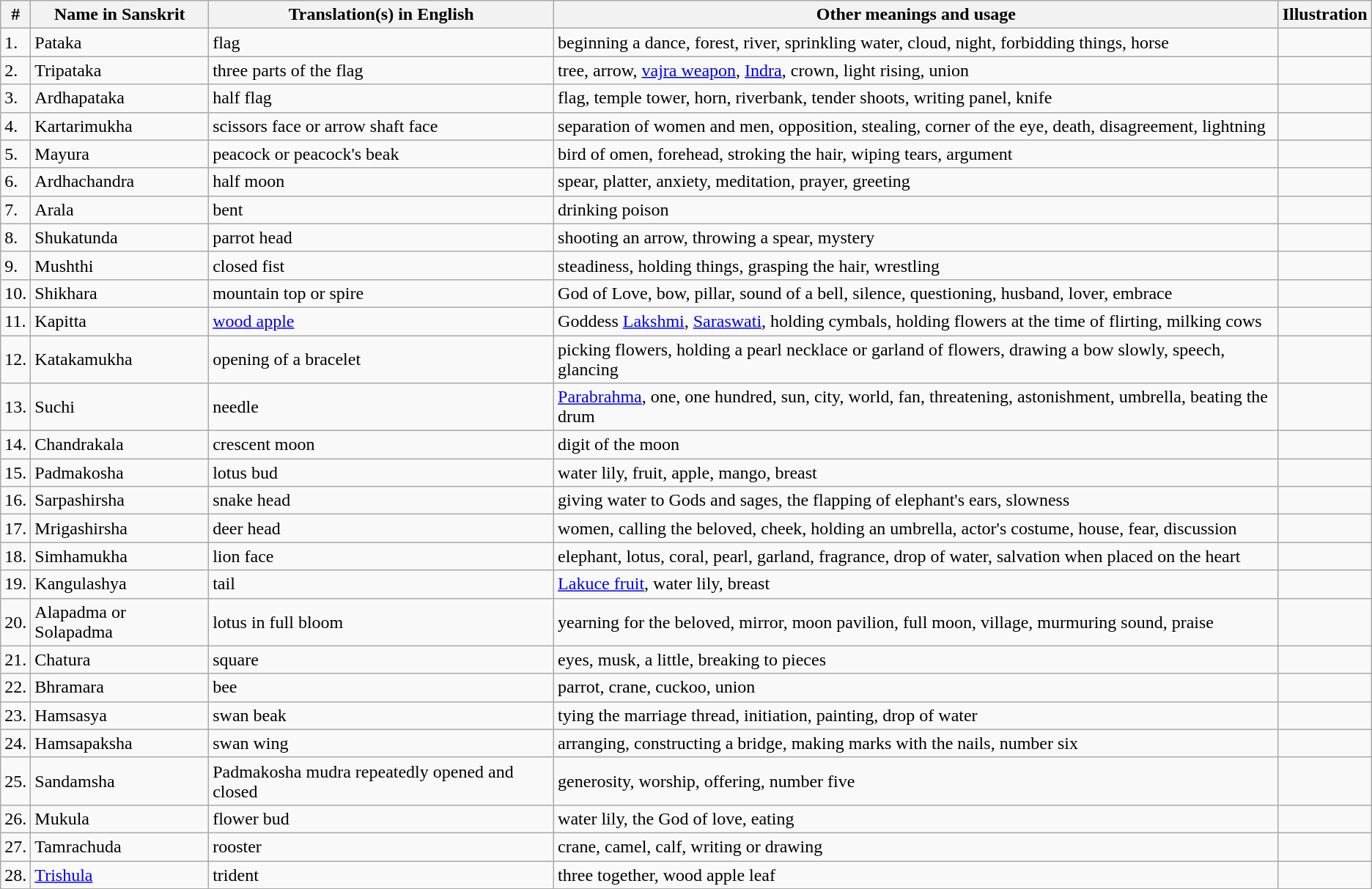<table class="wikitable">
<tr>
<th>#</th>
<th>Name in Sanskrit</th>
<th>Translation(s) in English</th>
<th>Other meanings and usage</th>
<th>Illustration</th>
</tr>
<tr>
<td>1.</td>
<td>Pataka</td>
<td>flag</td>
<td>beginning a dance, forest, river, sprinkling water, cloud, night, forbidding things, horse</td>
<td></td>
</tr>
<tr>
<td>2.</td>
<td>Tripataka</td>
<td>three parts of the flag</td>
<td>tree, arrow, <a href='#'>vajra weapon</a>, <a href='#'>Indra</a>, crown, light rising, union</td>
<td></td>
</tr>
<tr>
<td>3.</td>
<td>Ardhapataka</td>
<td>half flag</td>
<td>flag, temple tower, horn, riverbank, tender shoots, writing panel, knife</td>
<td></td>
</tr>
<tr>
<td>4.</td>
<td>Kartarimukha</td>
<td>scissors face or arrow shaft face</td>
<td>separation of women and men, opposition, stealing, corner of the eye, death, disagreement, lightning</td>
<td></td>
</tr>
<tr>
<td>5.</td>
<td>Mayura</td>
<td>peacock or peacock's beak</td>
<td>bird of omen, forehead, stroking the hair, wiping tears, argument</td>
<td></td>
</tr>
<tr>
<td>6.</td>
<td>Ardhachandra</td>
<td>half moon</td>
<td>spear, platter, anxiety, meditation, prayer, greeting</td>
<td></td>
</tr>
<tr>
<td>7.</td>
<td>Arala</td>
<td>bent</td>
<td>drinking poison</td>
<td></td>
</tr>
<tr>
<td>8.</td>
<td>Shukatunda</td>
<td>parrot head</td>
<td>shooting an arrow, throwing a spear, mystery</td>
<td></td>
</tr>
<tr>
<td>9.</td>
<td>Mushthi</td>
<td>closed fist</td>
<td>steadiness, holding things, grasping the hair, wrestling</td>
<td></td>
</tr>
<tr>
<td>10.</td>
<td>Shikhara</td>
<td>mountain top or spire</td>
<td>God of Love, bow, pillar, sound of a bell, silence, questioning, husband, lover, embrace</td>
<td></td>
</tr>
<tr>
<td>11.</td>
<td>Kapitta</td>
<td><a href='#'>wood apple</a></td>
<td>Goddess <a href='#'>Lakshmi</a>, <a href='#'>Saraswati</a>, holding cymbals, holding flowers at the time of flirting, milking cows</td>
<td></td>
</tr>
<tr>
<td>12.</td>
<td>Katakamukha</td>
<td>opening of a bracelet</td>
<td>picking flowers, holding a pearl necklace or garland of flowers, drawing a bow slowly, speech, glancing</td>
<td></td>
</tr>
<tr>
<td>13.</td>
<td>Suchi</td>
<td>needle</td>
<td><a href='#'>Parabrahma</a>, one, one hundred, sun, city, world, fan, threatening, astonishment, umbrella, beating the drum</td>
<td></td>
</tr>
<tr>
<td>14.</td>
<td>Chandrakala</td>
<td>crescent moon</td>
<td>digit of the moon</td>
<td></td>
</tr>
<tr>
<td>15.</td>
<td>Padmakosha</td>
<td>lotus bud</td>
<td>water lily, fruit, apple, mango, breast</td>
<td></td>
</tr>
<tr>
<td>16.</td>
<td>Sarpashirsha</td>
<td>snake head</td>
<td>giving water to Gods and sages, the flapping of elephant's ears, slowness</td>
<td></td>
</tr>
<tr>
<td>17.</td>
<td>Mrigashirsha</td>
<td>deer head</td>
<td>women, calling the beloved, cheek, holding an umbrella, actor's costume, house, fear, discussion</td>
<td></td>
</tr>
<tr>
<td>18.</td>
<td>Simhamukha</td>
<td>lion face</td>
<td>elephant, lotus, coral, pearl, garland, fragrance, drop of water, salvation when placed on the heart</td>
<td></td>
</tr>
<tr>
<td>19.</td>
<td>Kangulashya</td>
<td>tail</td>
<td><a href='#'>Lakuce fruit</a>, water lily, breast</td>
<td></td>
</tr>
<tr>
<td>20.</td>
<td>Alapadma or Solapadma</td>
<td>lotus in full bloom</td>
<td>yearning for the beloved, mirror, moon pavilion, full moon, village, murmuring sound, praise</td>
<td></td>
</tr>
<tr>
<td>21.</td>
<td>Chatura</td>
<td>square</td>
<td>eyes, musk, a little, breaking to pieces</td>
<td></td>
</tr>
<tr>
<td>22.</td>
<td>Bhramara</td>
<td>bee</td>
<td>parrot, crane, cuckoo, union</td>
<td></td>
</tr>
<tr>
<td>23.</td>
<td>Hamsasya</td>
<td>swan beak</td>
<td>tying the marriage thread, initiation, painting, drop of water</td>
<td></td>
</tr>
<tr>
<td>24.</td>
<td>Hamsapaksha</td>
<td>swan wing</td>
<td>arranging, constructing a bridge, making marks with the nails, number six</td>
<td></td>
</tr>
<tr>
<td>25.</td>
<td>Sandamsha</td>
<td>Padmakosha mudra repeatedly opened and closed</td>
<td>generosity, worship, offering, number five</td>
<td></td>
</tr>
<tr>
<td>26.</td>
<td>Mukula</td>
<td>flower bud</td>
<td>water lily, the God of love, eating</td>
<td></td>
</tr>
<tr>
<td>27.</td>
<td>Tamrachuda</td>
<td>rooster</td>
<td>crane, camel, calf, writing or drawing</td>
<td></td>
</tr>
<tr>
<td>28.</td>
<td><a href='#'>Trishula</a></td>
<td>trident</td>
<td>three together, wood apple leaf</td>
<td></td>
</tr>
</table>
